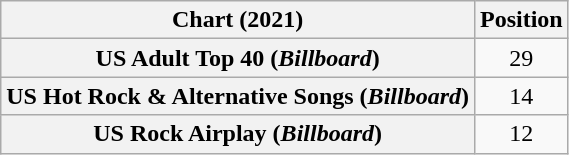<table class="wikitable sortable plainrowheaders" style="text-align:center">
<tr>
<th scope="col">Chart (2021)</th>
<th scope="col">Position</th>
</tr>
<tr>
<th scope="row">US Adult Top 40 (<em>Billboard</em>)</th>
<td>29</td>
</tr>
<tr>
<th scope="row">US Hot Rock & Alternative Songs (<em>Billboard</em>)</th>
<td>14</td>
</tr>
<tr>
<th scope="row">US Rock Airplay (<em>Billboard</em>)</th>
<td>12</td>
</tr>
</table>
